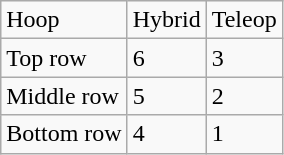<table class="wikitable">
<tr>
<td>Hoop</td>
<td>Hybrid</td>
<td>Teleop</td>
</tr>
<tr>
<td>Top row</td>
<td>6</td>
<td>3</td>
</tr>
<tr>
<td>Middle row</td>
<td>5</td>
<td>2</td>
</tr>
<tr>
<td>Bottom row</td>
<td>4</td>
<td>1</td>
</tr>
</table>
